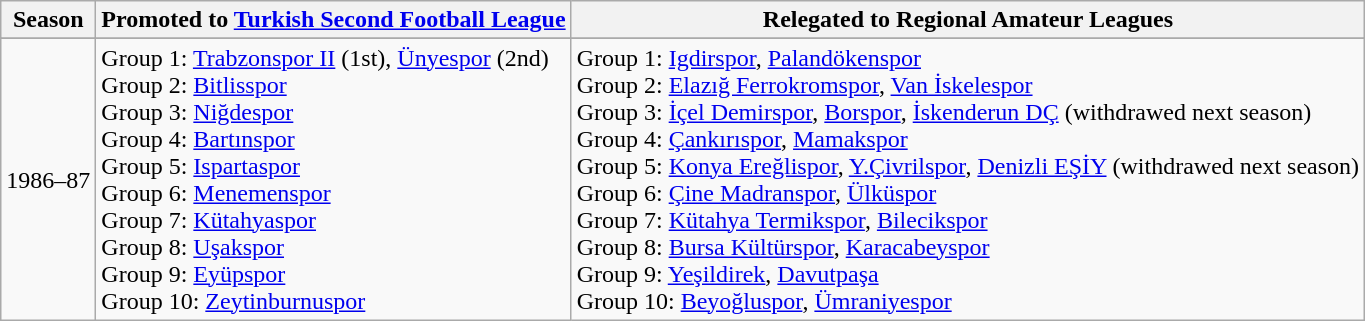<table class="wikitable">
<tr>
<th>Season</th>
<th>Promoted to <a href='#'>Turkish Second Football League</a></th>
<th>Relegated to Regional Amateur Leagues</th>
</tr>
<tr>
</tr>
<tr>
<td>1986–87</td>
<td>Group 1: <a href='#'>Trabzonspor II</a> (1st), <a href='#'>Ünyespor</a> (2nd)<br>Group 2: <a href='#'>Bitlisspor</a><br> Group 3: <a href='#'>Niğdespor</a><br>Group 4: <a href='#'>Bartınspor</a><br>Group 5: <a href='#'>Ispartaspor</a><br>Group 6: <a href='#'>Menemenspor</a><br>Group 7: <a href='#'>Kütahyaspor</a><br>Group 8: <a href='#'>Uşakspor</a><br>Group 9: <a href='#'>Eyüpspor</a><br>Group 10: <a href='#'>Zeytinburnuspor</a></td>
<td>Group 1: <a href='#'>Igdirspor</a>, <a href='#'>Palandökenspor</a><br> Group 2: <a href='#'>Elazığ Ferrokromspor</a>, <a href='#'>Van İskelespor</a><br>Group 3: <a href='#'>İçel Demirspor</a>, <a href='#'>Borspor</a>, <a href='#'>İskenderun DÇ</a> (withdrawed next season)<br>Group 4: <a href='#'>Çankırıspor</a>, <a href='#'>Mamakspor</a><br>Group 5: <a href='#'>Konya Ereğlispor</a>, <a href='#'>Y.Çivrilspor</a>, <a href='#'>Denizli EŞİY</a> (withdrawed next season)<br>Group 6: <a href='#'>Çine Madranspor</a>, <a href='#'>Ülküspor</a><br>Group 7: <a href='#'>Kütahya Termikspor</a>, <a href='#'>Bilecikspor</a><br>Group 8: <a href='#'>Bursa Kültürspor</a>, <a href='#'>Karacabeyspor</a><br>Group 9: <a href='#'>Yeşildirek</a>, <a href='#'>Davutpaşa</a><br>Group 10: <a href='#'>Beyoğluspor</a>, <a href='#'>Ümraniyespor</a></td>
</tr>
</table>
